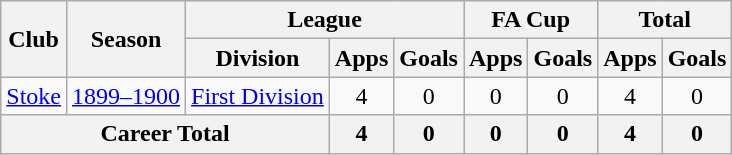<table class="wikitable" style="text-align: center;">
<tr>
<th rowspan="2">Club</th>
<th rowspan="2">Season</th>
<th colspan="3">League</th>
<th colspan="2">FA Cup</th>
<th colspan="2">Total</th>
</tr>
<tr>
<th>Division</th>
<th>Apps</th>
<th>Goals</th>
<th>Apps</th>
<th>Goals</th>
<th>Apps</th>
<th>Goals</th>
</tr>
<tr>
<td><a href='#'>Stoke</a></td>
<td><a href='#'>1899–1900</a></td>
<td><a href='#'>First Division</a></td>
<td>4</td>
<td>0</td>
<td>0</td>
<td>0</td>
<td>4</td>
<td>0</td>
</tr>
<tr>
<th colspan="3">Career Total</th>
<th>4</th>
<th>0</th>
<th>0</th>
<th>0</th>
<th>4</th>
<th>0</th>
</tr>
</table>
